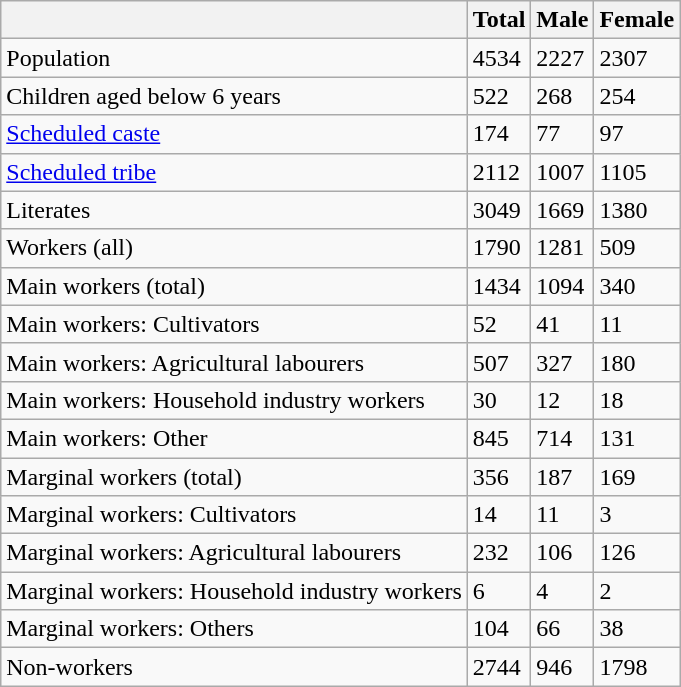<table class="wikitable sortable">
<tr>
<th></th>
<th>Total</th>
<th>Male</th>
<th>Female</th>
</tr>
<tr>
<td>Population</td>
<td>4534</td>
<td>2227</td>
<td>2307</td>
</tr>
<tr>
<td>Children aged below 6 years</td>
<td>522</td>
<td>268</td>
<td>254</td>
</tr>
<tr>
<td><a href='#'>Scheduled caste</a></td>
<td>174</td>
<td>77</td>
<td>97</td>
</tr>
<tr>
<td><a href='#'>Scheduled tribe</a></td>
<td>2112</td>
<td>1007</td>
<td>1105</td>
</tr>
<tr>
<td>Literates</td>
<td>3049</td>
<td>1669</td>
<td>1380</td>
</tr>
<tr>
<td>Workers (all)</td>
<td>1790</td>
<td>1281</td>
<td>509</td>
</tr>
<tr>
<td>Main workers (total)</td>
<td>1434</td>
<td>1094</td>
<td>340</td>
</tr>
<tr>
<td>Main workers: Cultivators</td>
<td>52</td>
<td>41</td>
<td>11</td>
</tr>
<tr>
<td>Main workers: Agricultural labourers</td>
<td>507</td>
<td>327</td>
<td>180</td>
</tr>
<tr>
<td>Main workers: Household industry workers</td>
<td>30</td>
<td>12</td>
<td>18</td>
</tr>
<tr>
<td>Main workers: Other</td>
<td>845</td>
<td>714</td>
<td>131</td>
</tr>
<tr>
<td>Marginal workers (total)</td>
<td>356</td>
<td>187</td>
<td>169</td>
</tr>
<tr>
<td>Marginal workers: Cultivators</td>
<td>14</td>
<td>11</td>
<td>3</td>
</tr>
<tr>
<td>Marginal workers: Agricultural labourers</td>
<td>232</td>
<td>106</td>
<td>126</td>
</tr>
<tr>
<td>Marginal workers: Household industry workers</td>
<td>6</td>
<td>4</td>
<td>2</td>
</tr>
<tr>
<td>Marginal workers: Others</td>
<td>104</td>
<td>66</td>
<td>38</td>
</tr>
<tr>
<td>Non-workers</td>
<td>2744</td>
<td>946</td>
<td>1798</td>
</tr>
</table>
